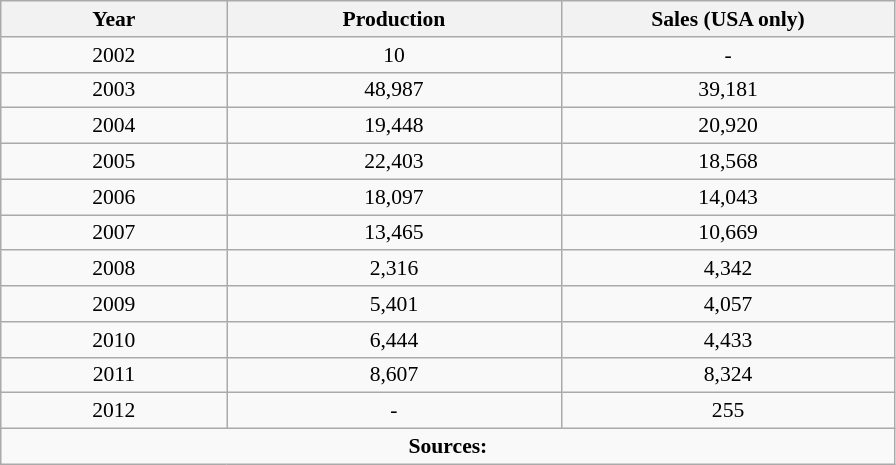<table class="wikitable" style="font-size:90%; text-align:center">
<tr>
<th style="width:10em">Year</th>
<th style="width:15em">Production</th>
<th style="width:15em">Sales (USA only)</th>
</tr>
<tr>
<td>2002</td>
<td>10</td>
<td>-</td>
</tr>
<tr>
<td>2003</td>
<td>48,987</td>
<td>39,181</td>
</tr>
<tr>
<td>2004</td>
<td>19,448</td>
<td>20,920</td>
</tr>
<tr>
<td>2005</td>
<td>22,403</td>
<td>18,568</td>
</tr>
<tr>
<td>2006</td>
<td>18,097</td>
<td>14,043</td>
</tr>
<tr>
<td>2007</td>
<td>13,465</td>
<td>10,669</td>
</tr>
<tr>
<td>2008</td>
<td>2,316</td>
<td>4,342</td>
</tr>
<tr>
<td>2009</td>
<td>5,401</td>
<td>4,057</td>
</tr>
<tr>
<td>2010</td>
<td>6,444</td>
<td>4,433</td>
</tr>
<tr>
<td>2011</td>
<td>8,607</td>
<td>8,324</td>
</tr>
<tr>
<td>2012</td>
<td>-</td>
<td>255</td>
</tr>
<tr>
<td colspan="3" style="text-align: center;"><strong>Sources:</strong></td>
</tr>
</table>
